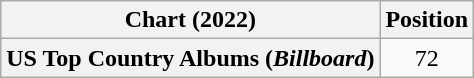<table class="wikitable plainrowheaders" style="text-align:center">
<tr>
<th scope="col">Chart (2022)</th>
<th scope="col">Position</th>
</tr>
<tr>
<th scope="row">US Top Country Albums (<em>Billboard</em>)</th>
<td>72</td>
</tr>
</table>
